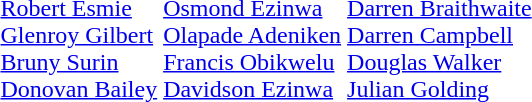<table>
<tr>
<td><br><a href='#'>Robert Esmie</a><br><a href='#'>Glenroy Gilbert</a><br><a href='#'>Bruny Surin</a><br><a href='#'>Donovan Bailey</a></td>
<td><br><a href='#'>Osmond Ezinwa</a><br><a href='#'>Olapade Adeniken</a><br><a href='#'>Francis Obikwelu</a><br><a href='#'>Davidson Ezinwa</a></td>
<td><br><a href='#'>Darren Braithwaite</a><br><a href='#'>Darren Campbell</a><br><a href='#'>Douglas Walker</a><br><a href='#'>Julian Golding</a></td>
</tr>
</table>
